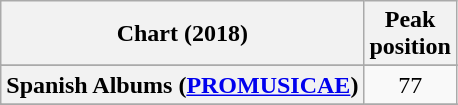<table class="wikitable sortable plainrowheaders" style="text-align:center">
<tr>
<th scope="col">Chart (2018)</th>
<th scope="col">Peak<br> position</th>
</tr>
<tr>
</tr>
<tr>
</tr>
<tr>
</tr>
<tr>
</tr>
<tr>
</tr>
<tr>
</tr>
<tr>
</tr>
<tr>
<th scope="row">Spanish Albums (<a href='#'>PROMUSICAE</a>)</th>
<td>77</td>
</tr>
<tr>
</tr>
<tr>
</tr>
<tr>
</tr>
</table>
